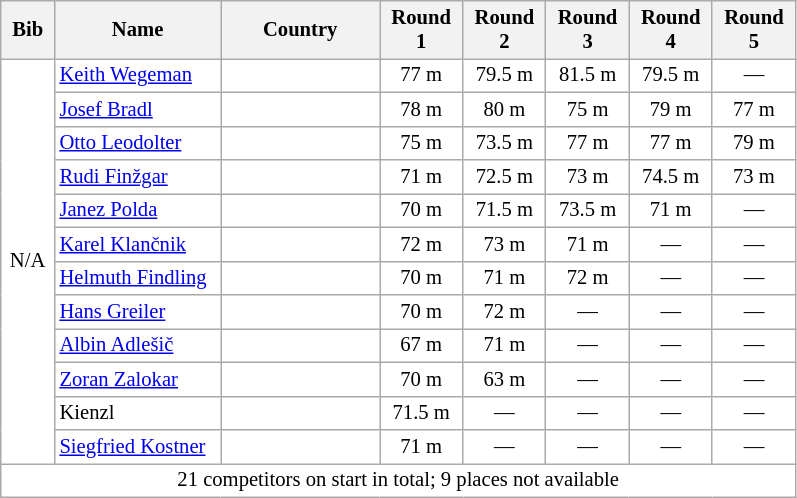<table class="wikitable collapsible autocollapse sortable" cellpadding="3" cellspacing="0" border="1" style="background:#fff; font-size:86%; width:42%; line-height:16px; border:grey solid 1px; border-collapse:collapse;">
<tr>
<th width="30">Bib</th>
<th width="110">Name</th>
<th width="105">Country</th>
<th width="50">Round 1</th>
<th width="50">Round 2</th>
<th width="50">Round 3</th>
<th width="50">Round 4</th>
<th width="50">Round 5</th>
</tr>
<tr>
<td align=center rowspan=12>N/A</td>
<td><a href='#'>Keith Wegeman</a></td>
<td></td>
<td align=center>77 m</td>
<td align=center>79.5 m</td>
<td align=center>81.5 m</td>
<td align=center>79.5 m</td>
<td align=center>—</td>
</tr>
<tr>
<td><a href='#'>Josef Bradl</a></td>
<td></td>
<td align=center>78 m</td>
<td align=center>80 m</td>
<td align=center>75 m</td>
<td align=center>79 m</td>
<td align=center>77 m</td>
</tr>
<tr>
<td><a href='#'>Otto Leodolter</a></td>
<td></td>
<td align=center>75 m</td>
<td align=center>73.5 m</td>
<td align=center>77 m</td>
<td align=center>77 m</td>
<td align=center>79 m</td>
</tr>
<tr>
<td><a href='#'>Rudi Finžgar</a></td>
<td></td>
<td align=center>71 m</td>
<td align=center>72.5 m</td>
<td align=center>73 m</td>
<td align=center>74.5 m</td>
<td align=center>73 m</td>
</tr>
<tr>
<td><a href='#'>Janez Polda</a></td>
<td></td>
<td align=center>70 m</td>
<td align=center>71.5 m</td>
<td align=center>73.5 m</td>
<td align=center>71 m</td>
<td align=center>—</td>
</tr>
<tr>
<td><a href='#'>Karel Klančnik</a></td>
<td></td>
<td align=center>72 m</td>
<td align=center>73 m</td>
<td align=center>71 m</td>
<td align=center>—</td>
<td align=center>—</td>
</tr>
<tr>
<td><a href='#'>Helmuth Findling</a></td>
<td></td>
<td align=center>70 m</td>
<td align=center>71 m</td>
<td align=center>72 m</td>
<td align=center>—</td>
<td align=center>—</td>
</tr>
<tr>
<td><a href='#'>Hans Greiler</a></td>
<td></td>
<td align=center>70 m</td>
<td align=center>72 m</td>
<td align=center>—</td>
<td align=center>—</td>
<td align=center>—</td>
</tr>
<tr>
<td><a href='#'>Albin Adlešič</a></td>
<td></td>
<td align=center>67 m</td>
<td align=center>71 m</td>
<td align=center>—</td>
<td align=center>—</td>
<td align=center>—</td>
</tr>
<tr>
<td><a href='#'>Zoran Zalokar</a></td>
<td></td>
<td align=center>70 m</td>
<td align=center>63 m</td>
<td align=center>—</td>
<td align=center>—</td>
<td align=center>—</td>
</tr>
<tr>
<td>Kienzl</td>
<td></td>
<td align=center>71.5 m</td>
<td align=center>—</td>
<td align=center>—</td>
<td align=center>—</td>
<td align=center>—</td>
</tr>
<tr>
<td><a href='#'>Siegfried Kostner</a></td>
<td></td>
<td align=center>71 m</td>
<td align=center>—</td>
<td align=center>—</td>
<td align=center>—</td>
<td align=center>—</td>
</tr>
<tr>
<td colspan=8 align=center>21 competitors on start in total; 9 places not available</td>
</tr>
</table>
